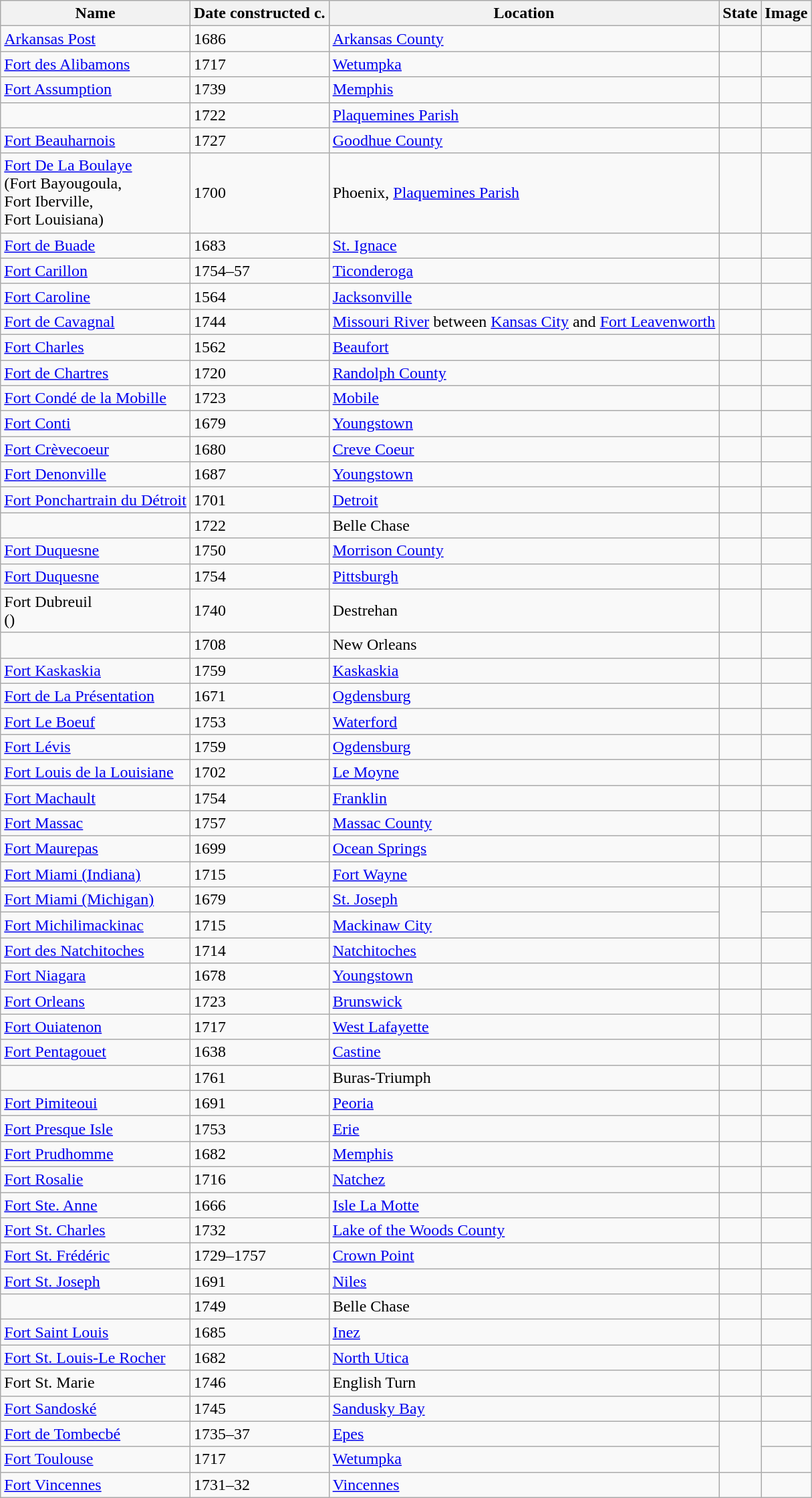<table class="wikitable sortable sticky-header" style=text-align:left;>
<tr>
<th>Name</th>
<th>Date constructed  c.</th>
<th>Location</th>
<th>State</th>
<th>Image</th>
</tr>
<tr>
<td><a href='#'>Arkansas Post</a></td>
<td>1686</td>
<td><a href='#'>Arkansas County</a></td>
<td></td>
<td></td>
</tr>
<tr>
<td><a href='#'>Fort des Alibamons</a></td>
<td>1717</td>
<td><a href='#'>Wetumpka</a></td>
<td></td>
<td></td>
</tr>
<tr>
<td><a href='#'>Fort Assumption</a></td>
<td>1739</td>
<td><a href='#'>Memphis</a></td>
<td></td>
<td></td>
</tr>
<tr>
<td></td>
<td>1722</td>
<td><a href='#'>Plaquemines Parish</a></td>
<td></td>
<td></td>
</tr>
<tr>
<td><a href='#'>Fort Beauharnois</a></td>
<td>1727</td>
<td><a href='#'>Goodhue County</a></td>
<td></td>
<td></td>
</tr>
<tr>
<td><a href='#'>Fort De La Boulaye</a><br>(Fort Bayougoula,<br>Fort Iberville,<br>Fort Louisiana)</td>
<td>1700</td>
<td>Phoenix,  <a href='#'>Plaquemines Parish</a></td>
<td></td>
<td></td>
</tr>
<tr>
<td><a href='#'>Fort de Buade</a></td>
<td>1683</td>
<td><a href='#'>St. Ignace</a></td>
<td></td>
<td></td>
</tr>
<tr>
<td><a href='#'>Fort Carillon</a></td>
<td>1754–57</td>
<td><a href='#'>Ticonderoga</a></td>
<td></td>
<td></td>
</tr>
<tr>
<td><a href='#'>Fort Caroline</a></td>
<td>1564</td>
<td><a href='#'>Jacksonville</a></td>
<td></td>
<td></td>
</tr>
<tr>
<td><a href='#'>Fort de Cavagnal</a></td>
<td>1744</td>
<td><a href='#'>Missouri River</a> between <a href='#'>Kansas City</a> and <a href='#'>Fort Leavenworth</a></td>
<td></td>
<td></td>
</tr>
<tr>
<td><a href='#'>Fort Charles</a></td>
<td>1562</td>
<td><a href='#'>Beaufort</a></td>
<td></td>
<td></td>
</tr>
<tr>
<td><a href='#'>Fort de Chartres</a></td>
<td>1720</td>
<td><a href='#'>Randolph County</a></td>
<td></td>
<td></td>
</tr>
<tr>
<td><a href='#'>Fort Condé de la Mobille</a></td>
<td>1723</td>
<td><a href='#'>Mobile</a></td>
<td></td>
<td></td>
</tr>
<tr>
<td><a href='#'>Fort Conti</a></td>
<td>1679</td>
<td><a href='#'>Youngstown</a></td>
<td></td>
<td></td>
</tr>
<tr>
<td><a href='#'>Fort Crèvecoeur</a></td>
<td>1680</td>
<td><a href='#'>Creve Coeur</a></td>
<td></td>
<td></td>
</tr>
<tr>
<td><a href='#'>Fort Denonville</a></td>
<td>1687</td>
<td><a href='#'>Youngstown</a></td>
<td></td>
<td></td>
</tr>
<tr>
<td><a href='#'>Fort Ponchartrain du Détroit</a></td>
<td>1701</td>
<td><a href='#'>Detroit</a></td>
<td></td>
<td></td>
</tr>
<tr>
<td></td>
<td>1722</td>
<td>Belle Chase</td>
<td></td>
<td></td>
</tr>
<tr>
<td><a href='#'>Fort Duquesne</a></td>
<td>1750</td>
<td><a href='#'>Morrison County</a></td>
<td></td>
<td></td>
</tr>
<tr>
<td><a href='#'>Fort Duquesne</a></td>
<td>1754</td>
<td><a href='#'>Pittsburgh</a></td>
<td></td>
<td></td>
</tr>
<tr>
<td>Fort Dubreuil<br>()</td>
<td>1740</td>
<td>Destrehan</td>
<td></td>
<td></td>
</tr>
<tr>
<td></td>
<td>1708</td>
<td>New Orleans</td>
<td></td>
<td></td>
</tr>
<tr>
<td><a href='#'>Fort Kaskaskia</a></td>
<td>1759</td>
<td><a href='#'>Kaskaskia</a></td>
<td></td>
<td></td>
</tr>
<tr>
<td><a href='#'>Fort de La Présentation</a></td>
<td>1671</td>
<td><a href='#'>Ogdensburg</a></td>
<td></td>
<td></td>
</tr>
<tr>
<td><a href='#'>Fort Le Boeuf</a></td>
<td>1753</td>
<td><a href='#'>Waterford</a></td>
<td></td>
<td></td>
</tr>
<tr>
<td><a href='#'>Fort Lévis</a></td>
<td>1759</td>
<td><a href='#'>Ogdensburg</a></td>
<td></td>
<td></td>
</tr>
<tr>
<td><a href='#'>Fort Louis de la Louisiane</a></td>
<td>1702</td>
<td><a href='#'>Le Moyne</a></td>
<td></td>
<td></td>
</tr>
<tr>
<td><a href='#'>Fort Machault</a></td>
<td>1754</td>
<td><a href='#'>Franklin</a></td>
<td></td>
<td></td>
</tr>
<tr>
<td><a href='#'>Fort Massac</a></td>
<td>1757</td>
<td><a href='#'>Massac County</a></td>
<td></td>
<td></td>
</tr>
<tr>
<td><a href='#'>Fort Maurepas</a></td>
<td>1699</td>
<td><a href='#'>Ocean Springs</a></td>
<td></td>
<td></td>
</tr>
<tr>
<td><a href='#'>Fort Miami (Indiana)</a></td>
<td>1715</td>
<td><a href='#'>Fort Wayne</a></td>
<td></td>
</tr>
<tr>
<td><a href='#'>Fort Miami (Michigan)</a></td>
<td>1679</td>
<td><a href='#'>St. Joseph</a></td>
<td rowspan=2></td>
<td></td>
</tr>
<tr>
<td><a href='#'>Fort Michilimackinac</a></td>
<td>1715</td>
<td><a href='#'>Mackinaw City</a></td>
<td></td>
</tr>
<tr>
<td><a href='#'>Fort des Natchitoches</a></td>
<td>1714</td>
<td><a href='#'>Natchitoches</a></td>
<td></td>
<td></td>
</tr>
<tr>
<td><a href='#'>Fort Niagara</a></td>
<td>1678</td>
<td><a href='#'>Youngstown</a></td>
<td></td>
<td></td>
</tr>
<tr>
<td><a href='#'>Fort Orleans</a></td>
<td>1723</td>
<td><a href='#'>Brunswick</a></td>
<td></td>
<td></td>
</tr>
<tr>
<td><a href='#'>Fort Ouiatenon</a></td>
<td>1717</td>
<td><a href='#'>West Lafayette</a></td>
<td></td>
</tr>
<tr>
<td><a href='#'>Fort Pentagouet</a></td>
<td>1638</td>
<td><a href='#'>Castine</a></td>
<td></td>
<td></td>
</tr>
<tr>
<td></td>
<td>1761</td>
<td>Buras-Triumph</td>
<td></td>
<td></td>
</tr>
<tr>
<td><a href='#'>Fort Pimiteoui</a></td>
<td>1691</td>
<td><a href='#'>Peoria</a></td>
<td></td>
<td></td>
</tr>
<tr>
<td><a href='#'>Fort Presque Isle</a></td>
<td>1753</td>
<td><a href='#'>Erie</a></td>
<td></td>
<td></td>
</tr>
<tr>
<td><a href='#'>Fort Prudhomme</a></td>
<td>1682</td>
<td><a href='#'>Memphis</a></td>
<td></td>
<td></td>
</tr>
<tr>
<td><a href='#'>Fort Rosalie</a></td>
<td>1716</td>
<td><a href='#'>Natchez</a></td>
<td></td>
</tr>
<tr>
<td><a href='#'>Fort Ste. Anne</a></td>
<td>1666</td>
<td><a href='#'>Isle La Motte</a></td>
<td></td>
<td></td>
</tr>
<tr>
<td><a href='#'>Fort St. Charles</a></td>
<td>1732</td>
<td><a href='#'>Lake of the Woods County</a></td>
<td></td>
</tr>
<tr>
<td><a href='#'>Fort St. Frédéric</a></td>
<td>1729–1757</td>
<td><a href='#'>Crown Point</a></td>
<td></td>
<td></td>
</tr>
<tr>
<td><a href='#'>Fort St. Joseph</a></td>
<td>1691</td>
<td><a href='#'>Niles</a></td>
<td></td>
<td></td>
</tr>
<tr>
<td></td>
<td>1749</td>
<td>Belle Chase</td>
<td></td>
<td></td>
</tr>
<tr>
<td><a href='#'>Fort Saint Louis</a></td>
<td>1685</td>
<td><a href='#'>Inez</a></td>
<td></td>
<td></td>
</tr>
<tr>
<td><a href='#'>Fort St. Louis-Le Rocher</a></td>
<td>1682</td>
<td><a href='#'>North Utica</a></td>
<td></td>
<td></td>
</tr>
<tr>
<td>Fort St. Marie</td>
<td>1746</td>
<td>English Turn</td>
<td></td>
<td></td>
</tr>
<tr>
<td><a href='#'>Fort Sandoské</a></td>
<td>1745</td>
<td><a href='#'>Sandusky Bay</a></td>
<td></td>
<td></td>
</tr>
<tr>
<td><a href='#'>Fort de Tombecbé</a></td>
<td>1735–37</td>
<td><a href='#'>Epes</a></td>
<td rowspan=2></td>
</tr>
<tr>
<td><a href='#'>Fort Toulouse</a></td>
<td>1717</td>
<td><a href='#'>Wetumpka</a></td>
<td></td>
</tr>
<tr>
<td><a href='#'>Fort Vincennes</a></td>
<td>1731–32</td>
<td><a href='#'>Vincennes</a></td>
<td></td>
<td></td>
</tr>
</table>
